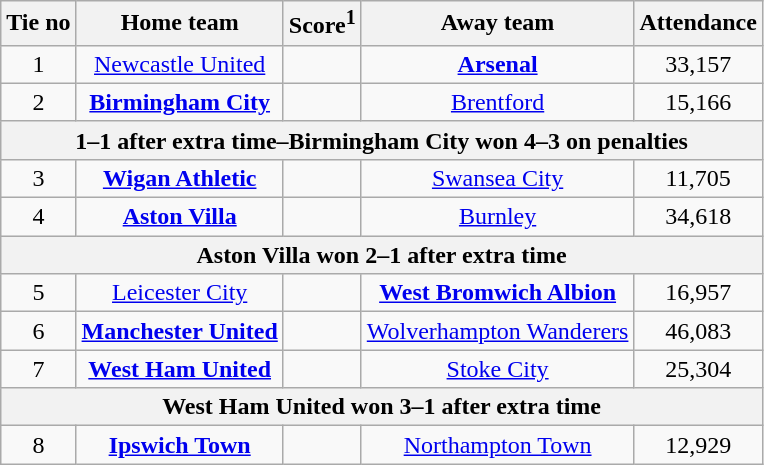<table class="wikitable" style="text-align: center">
<tr>
<th>Tie no</th>
<th>Home team</th>
<th>Score<sup>1</sup></th>
<th>Away team</th>
<th>Attendance</th>
</tr>
<tr>
<td>1</td>
<td><a href='#'>Newcastle United</a></td>
<td></td>
<td><strong><a href='#'>Arsenal</a></strong></td>
<td>33,157</td>
</tr>
<tr>
<td>2</td>
<td><strong><a href='#'>Birmingham City</a></strong></td>
<td></td>
<td><a href='#'>Brentford</a></td>
<td>15,166</td>
</tr>
<tr>
<th colspan="5">1–1 after extra time–Birmingham City won 4–3 on penalties</th>
</tr>
<tr>
<td>3</td>
<td><strong><a href='#'>Wigan Athletic</a></strong></td>
<td></td>
<td><a href='#'>Swansea City</a></td>
<td>11,705</td>
</tr>
<tr>
<td>4</td>
<td><strong><a href='#'>Aston Villa</a></strong></td>
<td></td>
<td><a href='#'>Burnley</a></td>
<td>34,618</td>
</tr>
<tr>
<th colspan="5">Aston Villa won 2–1 after extra time</th>
</tr>
<tr>
<td>5</td>
<td><a href='#'>Leicester City</a></td>
<td></td>
<td><strong><a href='#'>West Bromwich Albion</a></strong></td>
<td>16,957</td>
</tr>
<tr>
<td>6</td>
<td><strong><a href='#'>Manchester United</a></strong></td>
<td></td>
<td><a href='#'>Wolverhampton Wanderers</a></td>
<td>46,083</td>
</tr>
<tr>
<td>7</td>
<td><strong><a href='#'>West Ham United</a></strong></td>
<td></td>
<td><a href='#'>Stoke City</a></td>
<td>25,304</td>
</tr>
<tr>
<th colspan="5">West Ham United won 3–1 after extra time</th>
</tr>
<tr>
<td>8</td>
<td><strong><a href='#'>Ipswich Town</a></strong></td>
<td></td>
<td><a href='#'>Northampton Town</a></td>
<td>12,929</td>
</tr>
</table>
